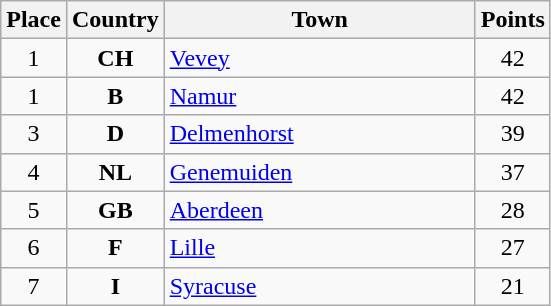<table class="wikitable">
<tr>
<th width="25">Place</th>
<th width="25">Country</th>
<th width="200">Town</th>
<th width="25">Points</th>
</tr>
<tr>
<td align="center">1</td>
<td align="center"><strong>CH</strong></td>
<td align="left"><a href='#'>Vevey</a></td>
<td align="center">42</td>
</tr>
<tr>
<td align="center">1</td>
<td align="center"><strong>B</strong></td>
<td align="left"><a href='#'>Namur</a></td>
<td align="center">42</td>
</tr>
<tr>
<td align="center">3</td>
<td align="center"><strong>D</strong></td>
<td align="left"><a href='#'>Delmenhorst</a></td>
<td align="center">39</td>
</tr>
<tr>
<td align="center">4</td>
<td align="center"><strong>NL</strong></td>
<td align="left"><a href='#'>Genemuiden</a></td>
<td align="center">37</td>
</tr>
<tr>
<td align="center">5</td>
<td align="center"><strong>GB</strong></td>
<td align="left"><a href='#'>Aberdeen</a></td>
<td align="center">28</td>
</tr>
<tr>
<td align="center">6</td>
<td align="center"><strong>F</strong></td>
<td align="left"><a href='#'>Lille</a></td>
<td align="center">27</td>
</tr>
<tr>
<td align="center">7</td>
<td align="center"><strong>I</strong></td>
<td align="left"><a href='#'>Syracuse</a></td>
<td align="center">21</td>
</tr>
</table>
